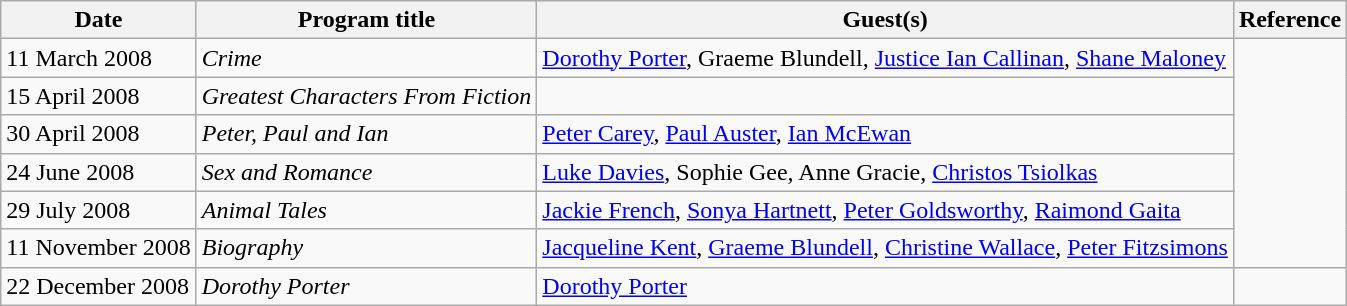<table class="wikitable">
<tr>
<th>Date</th>
<th>Program title</th>
<th>Guest(s)</th>
<th>Reference</th>
</tr>
<tr>
<td>11 March 2008</td>
<td><em>Crime</em></td>
<td><a href='#'>Dorothy Porter</a>, Graeme Blundell, <a href='#'>Justice Ian Callinan</a>, <a href='#'>Shane Maloney</a></td>
<td rowspan=6></td>
</tr>
<tr>
<td>15 April 2008</td>
<td><em>Greatest Characters From Fiction</em></td>
<td></td>
</tr>
<tr>
<td>30 April 2008</td>
<td><em>Peter, Paul and Ian</em></td>
<td><a href='#'>Peter Carey</a>, <a href='#'>Paul Auster</a>, <a href='#'>Ian McEwan</a></td>
</tr>
<tr>
<td>24 June 2008</td>
<td><em>Sex and Romance</em></td>
<td><a href='#'>Luke Davies</a>, Sophie Gee, Anne Gracie, <a href='#'>Christos Tsiolkas</a></td>
</tr>
<tr>
<td>29 July 2008</td>
<td><em>Animal Tales</em></td>
<td><a href='#'>Jackie French</a>, <a href='#'>Sonya Hartnett</a>, <a href='#'>Peter Goldsworthy</a>, <a href='#'>Raimond Gaita</a></td>
</tr>
<tr>
<td>11 November 2008</td>
<td><em>Biography</em></td>
<td><a href='#'>Jacqueline Kent</a>, <a href='#'>Graeme Blundell</a>, <a href='#'>Christine Wallace</a>, <a href='#'>Peter Fitzsimons</a></td>
</tr>
<tr>
<td>22 December 2008</td>
<td><em>Dorothy Porter</em></td>
<td><a href='#'>Dorothy Porter</a></td>
<td></td>
</tr>
</table>
